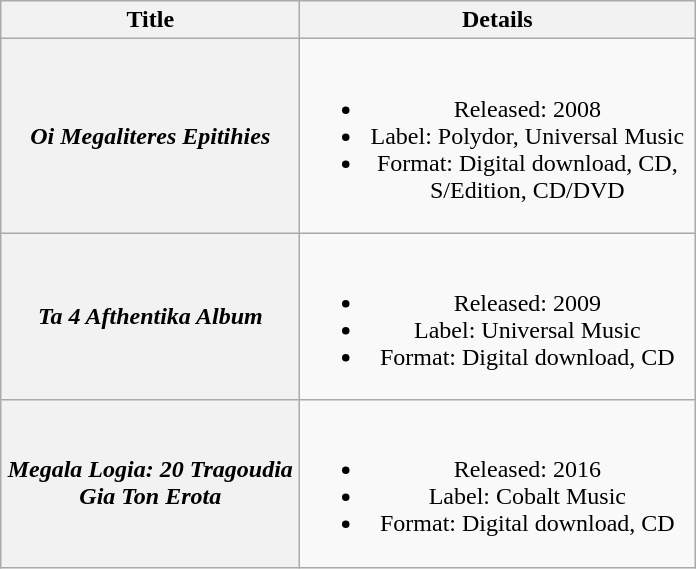<table class="wikitable plainrowheaders" style="text-align:center">
<tr>
<th scope="col" style="width:12em;">Title</th>
<th scope="col" style="width:16em;">Details</th>
</tr>
<tr>
<th scope="row"><em>Oi Megaliteres Epitihies</em></th>
<td><br><ul><li>Released: 2008</li><li>Label: Polydor, Universal Music</li><li>Format: Digital download, CD, S/Edition, CD/DVD</li></ul></td>
</tr>
<tr>
<th scope="row"><em>Ta 4 Afthentika Album</em></th>
<td><br><ul><li>Released: 2009</li><li>Label: Universal Music</li><li>Format: Digital download, CD</li></ul></td>
</tr>
<tr>
<th scope="row"><em>Megala Logia: 20 Tragoudia Gia Ton Erota</em></th>
<td><br><ul><li>Released: 2016</li><li>Label: Cobalt Music</li><li>Format: Digital download, CD</li></ul></td>
</tr>
</table>
